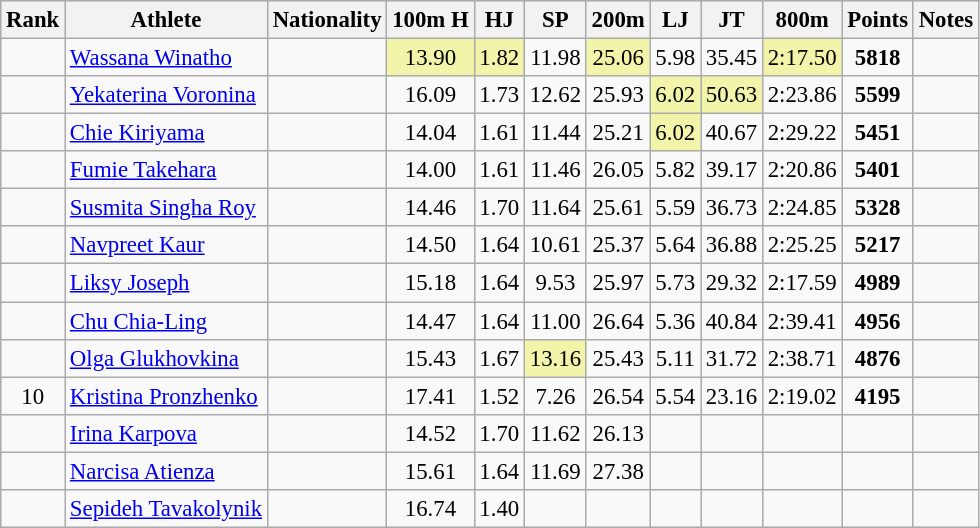<table class="wikitable sortable" style="text-align:center; font-size:95%">
<tr>
<th>Rank</th>
<th>Athlete</th>
<th>Nationality</th>
<th>100m H</th>
<th>HJ</th>
<th>SP</th>
<th>200m</th>
<th>LJ</th>
<th>JT</th>
<th>800m</th>
<th>Points</th>
<th>Notes</th>
</tr>
<tr>
<td></td>
<td align=left><a href='#'>Wassana Winatho</a></td>
<td align=left></td>
<td bgcolor=#F2F5A9>13.90</td>
<td bgcolor=#F2F5A9>1.82</td>
<td>11.98</td>
<td bgcolor=#F2F5A9>25.06</td>
<td>5.98</td>
<td>35.45</td>
<td bgcolor=#F2F5A9>2:17.50</td>
<td><strong>5818</strong></td>
<td></td>
</tr>
<tr>
<td></td>
<td align=left><a href='#'>Yekaterina Voronina</a></td>
<td align=left></td>
<td>16.09</td>
<td>1.73</td>
<td>12.62</td>
<td>25.93</td>
<td bgcolor=#F2F5A9>6.02</td>
<td bgcolor=#F2F5A9>50.63</td>
<td>2:23.86</td>
<td><strong>5599</strong></td>
<td></td>
</tr>
<tr>
<td></td>
<td align=left><a href='#'>Chie Kiriyama</a></td>
<td align=left></td>
<td>14.04</td>
<td>1.61</td>
<td>11.44</td>
<td>25.21</td>
<td bgcolor=#F2F5A9>6.02</td>
<td>40.67</td>
<td>2:29.22</td>
<td><strong>5451</strong></td>
<td></td>
</tr>
<tr>
<td></td>
<td align=left><a href='#'>Fumie Takehara</a></td>
<td align=left></td>
<td>14.00</td>
<td>1.61</td>
<td>11.46</td>
<td>26.05</td>
<td>5.82</td>
<td>39.17</td>
<td>2:20.86</td>
<td><strong>5401</strong></td>
<td></td>
</tr>
<tr>
<td></td>
<td align=left><a href='#'>Susmita Singha Roy</a></td>
<td align=left></td>
<td>14.46</td>
<td>1.70</td>
<td>11.64</td>
<td>25.61</td>
<td>5.59</td>
<td>36.73</td>
<td>2:24.85</td>
<td><strong>5328</strong></td>
<td></td>
</tr>
<tr>
<td></td>
<td align=left><a href='#'>Navpreet Kaur</a></td>
<td align=left></td>
<td>14.50</td>
<td>1.64</td>
<td>10.61</td>
<td>25.37</td>
<td>5.64</td>
<td>36.88</td>
<td>2:25.25</td>
<td><strong>5217</strong></td>
<td></td>
</tr>
<tr>
<td></td>
<td align=left><a href='#'>Liksy Joseph</a></td>
<td align=left></td>
<td>15.18</td>
<td>1.64</td>
<td>9.53</td>
<td>25.97</td>
<td>5.73</td>
<td>29.32</td>
<td>2:17.59</td>
<td><strong>4989</strong></td>
<td></td>
</tr>
<tr>
<td></td>
<td align=left><a href='#'>Chu Chia-Ling</a></td>
<td align=left></td>
<td>14.47</td>
<td>1.64</td>
<td>11.00</td>
<td>26.64</td>
<td>5.36</td>
<td>40.84</td>
<td>2:39.41</td>
<td><strong>4956</strong></td>
<td></td>
</tr>
<tr>
<td></td>
<td align=left><a href='#'>Olga Glukhovkina</a></td>
<td align=left></td>
<td>15.43</td>
<td>1.67</td>
<td bgcolor=#F2F5A9>13.16</td>
<td>25.43</td>
<td>5.11</td>
<td>31.72</td>
<td>2:38.71</td>
<td><strong>4876</strong></td>
<td></td>
</tr>
<tr>
<td>10</td>
<td align=left><a href='#'>Kristina Pronzhenko</a></td>
<td align=left></td>
<td>17.41</td>
<td>1.52</td>
<td>7.26</td>
<td>26.54</td>
<td>5.54</td>
<td>23.16</td>
<td>2:19.02</td>
<td><strong>4195</strong></td>
<td></td>
</tr>
<tr>
<td></td>
<td align=left><a href='#'>Irina Karpova</a></td>
<td align=left></td>
<td>14.52</td>
<td>1.70</td>
<td>11.62</td>
<td>26.13</td>
<td></td>
<td></td>
<td></td>
<td><strong></strong></td>
<td></td>
</tr>
<tr>
<td></td>
<td align=left><a href='#'>Narcisa Atienza</a></td>
<td align=left></td>
<td>15.61</td>
<td>1.64</td>
<td>11.69</td>
<td>27.38</td>
<td></td>
<td></td>
<td></td>
<td><strong></strong></td>
<td></td>
</tr>
<tr>
<td></td>
<td align=left><a href='#'>Sepideh Tavakolynik</a></td>
<td align=left></td>
<td>16.74</td>
<td>1.40</td>
<td></td>
<td></td>
<td></td>
<td></td>
<td></td>
<td><strong></strong></td>
<td></td>
</tr>
</table>
